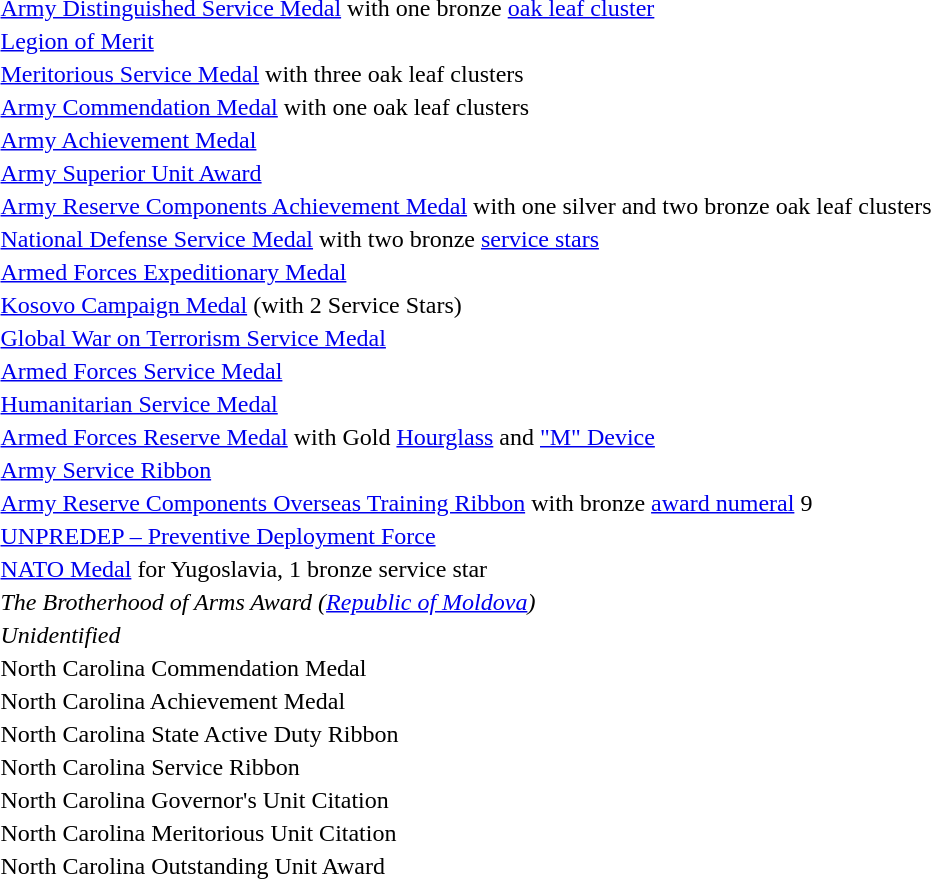<table>
<tr>
<td></td>
<td><a href='#'>Army Distinguished Service Medal</a> with one bronze <a href='#'>oak leaf cluster</a></td>
</tr>
<tr>
<td></td>
<td><a href='#'>Legion of Merit</a></td>
</tr>
<tr>
<td></td>
<td><a href='#'>Meritorious Service Medal</a> with three oak leaf clusters</td>
</tr>
<tr>
<td></td>
<td><a href='#'>Army Commendation Medal</a> with one oak leaf clusters</td>
</tr>
<tr>
<td></td>
<td><a href='#'>Army Achievement Medal</a></td>
</tr>
<tr>
<td></td>
<td><a href='#'>Army Superior Unit Award</a></td>
</tr>
<tr>
<td></td>
<td><a href='#'>Army Reserve Components Achievement Medal</a> with one silver and two bronze oak leaf clusters</td>
</tr>
<tr>
<td></td>
<td><a href='#'>National Defense Service Medal</a> with two bronze <a href='#'>service stars</a></td>
</tr>
<tr>
<td></td>
<td><a href='#'>Armed Forces Expeditionary Medal</a></td>
</tr>
<tr>
<td></td>
<td><a href='#'>Kosovo Campaign Medal</a> (with 2 Service Stars)</td>
</tr>
<tr>
<td></td>
<td><a href='#'>Global War on Terrorism Service Medal</a></td>
</tr>
<tr>
<td></td>
<td><a href='#'>Armed Forces Service Medal</a></td>
</tr>
<tr>
<td></td>
<td><a href='#'>Humanitarian Service Medal</a></td>
</tr>
<tr>
<td><span></span></td>
<td><a href='#'>Armed Forces Reserve Medal</a> with Gold <a href='#'>Hourglass</a> and <a href='#'>"M" Device</a></td>
</tr>
<tr>
<td></td>
<td><a href='#'>Army Service Ribbon</a></td>
</tr>
<tr>
<td><span></span></td>
<td><a href='#'>Army Reserve Components Overseas Training Ribbon</a> with bronze <a href='#'>award numeral</a> 9</td>
</tr>
<tr>
<td></td>
<td><a href='#'>UNPREDEP – Preventive Deployment Force</a></td>
</tr>
<tr>
<td></td>
<td><a href='#'>NATO Medal</a> for Yugoslavia, 1 bronze service star</td>
</tr>
<tr>
<td></td>
<td><em>The Brotherhood of Arms Award (<a href='#'>Republic of Moldova</a>)</em></td>
</tr>
<tr>
<td></td>
<td><em>Unidentified</em></td>
</tr>
<tr>
<td></td>
<td>North Carolina Commendation Medal</td>
</tr>
<tr>
<td></td>
<td>North Carolina Achievement Medal</td>
</tr>
<tr>
<td></td>
<td>North Carolina State Active Duty Ribbon</td>
</tr>
<tr>
<td></td>
<td>North Carolina Service Ribbon</td>
</tr>
<tr>
<td></td>
<td>North Carolina Governor's Unit Citation</td>
</tr>
<tr>
<td></td>
<td>North Carolina Meritorious Unit Citation</td>
</tr>
<tr>
<td></td>
<td>North Carolina Outstanding Unit Award</td>
</tr>
</table>
